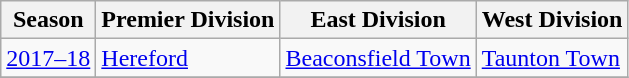<table class="wikitable" style="text-align: left">
<tr>
<th>Season</th>
<th>Premier Division</th>
<th>East Division</th>
<th>West Division</th>
</tr>
<tr>
<td><a href='#'>2017–18</a></td>
<td><a href='#'>Hereford</a></td>
<td><a href='#'>Beaconsfield Town</a></td>
<td><a href='#'>Taunton Town</a></td>
</tr>
<tr>
</tr>
</table>
